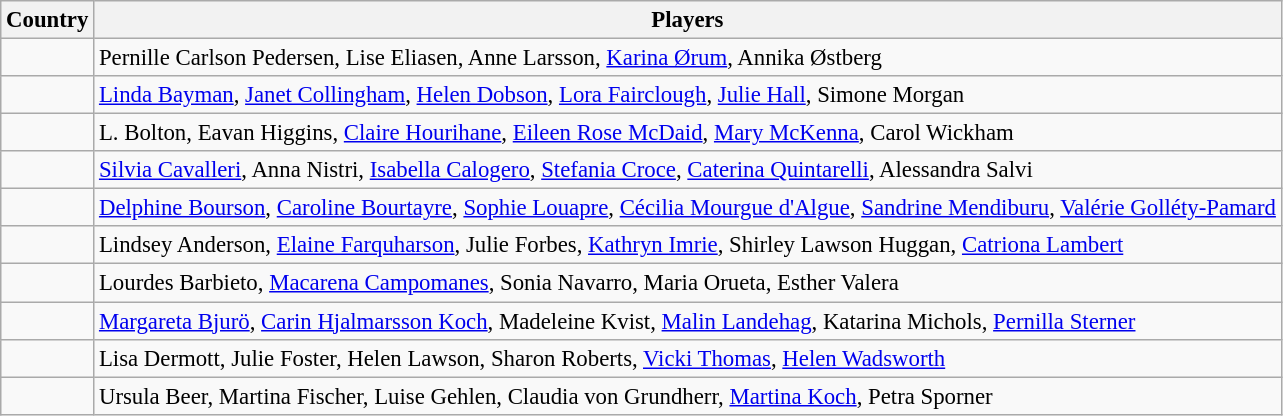<table class="wikitable" style="font-size:95%;">
<tr>
<th>Country</th>
<th>Players</th>
</tr>
<tr>
<td></td>
<td>Pernille Carlson Pedersen, Lise Eliasen, Anne Larsson, <a href='#'>Karina Ørum</a>, Annika Østberg</td>
</tr>
<tr>
<td></td>
<td><a href='#'>Linda Bayman</a>, <a href='#'>Janet Collingham</a>, <a href='#'>Helen Dobson</a>, <a href='#'>Lora Fairclough</a>, <a href='#'>Julie Hall</a>, Simone Morgan</td>
</tr>
<tr>
<td></td>
<td>L. Bolton, Eavan Higgins, <a href='#'>Claire Hourihane</a>, <a href='#'>Eileen Rose McDaid</a>, <a href='#'>Mary McKenna</a>, Carol Wickham</td>
</tr>
<tr>
<td></td>
<td><a href='#'>Silvia Cavalleri</a>, Anna Nistri, <a href='#'>Isabella Calogero</a>, <a href='#'>Stefania Croce</a>, <a href='#'>Caterina Quintarelli</a>, Alessandra Salvi</td>
</tr>
<tr>
<td></td>
<td><a href='#'>Delphine Bourson</a>, <a href='#'>Caroline Bourtayre</a>, <a href='#'>Sophie Louapre</a>, <a href='#'>Cécilia Mourgue d'Algue</a>, <a href='#'>Sandrine Mendiburu</a>, <a href='#'>Valérie Golléty-Pamard</a></td>
</tr>
<tr>
<td></td>
<td>Lindsey Anderson, <a href='#'>Elaine Farquharson</a>, Julie Forbes, <a href='#'>Kathryn Imrie</a>, Shirley Lawson Huggan, <a href='#'>Catriona Lambert</a></td>
</tr>
<tr>
<td></td>
<td>Lourdes Barbieto, <a href='#'>Macarena Campomanes</a>, Sonia Navarro, Maria Orueta, Esther Valera</td>
</tr>
<tr>
<td></td>
<td><a href='#'>Margareta Bjurö</a>, <a href='#'>Carin Hjalmarsson Koch</a>, Madeleine Kvist, <a href='#'>Malin Landehag</a>,  Katarina Michols, <a href='#'>Pernilla Sterner</a></td>
</tr>
<tr>
<td></td>
<td>Lisa Dermott, Julie Foster, Helen Lawson, Sharon Roberts, <a href='#'>Vicki Thomas</a>, <a href='#'>Helen Wadsworth</a></td>
</tr>
<tr>
<td></td>
<td>Ursula Beer, Martina Fischer, Luise Gehlen, Claudia von Grundherr, <a href='#'>Martina Koch</a>, Petra Sporner</td>
</tr>
</table>
